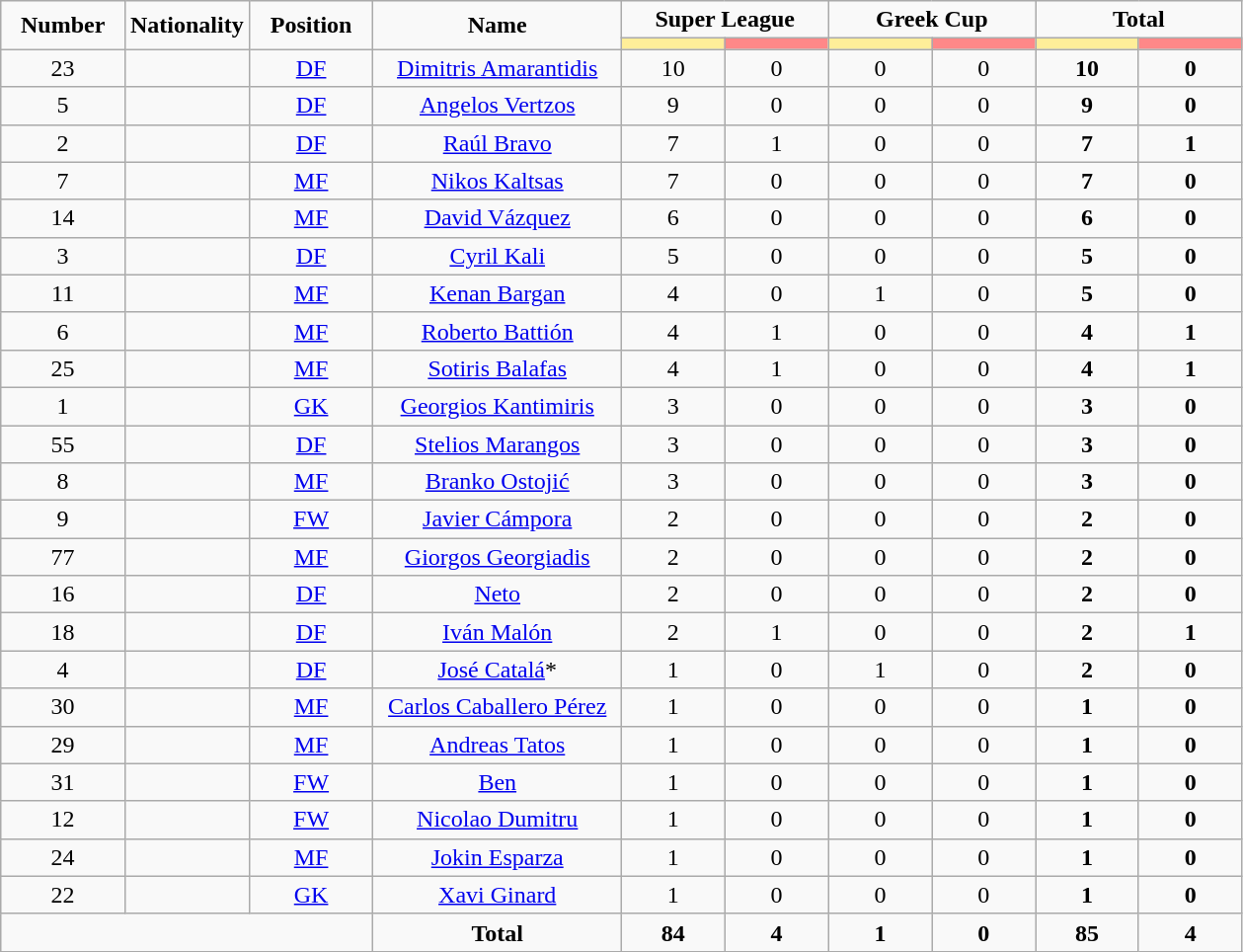<table class="wikitable" style="text-align:center;">
<tr style="text-align:center;">
<td rowspan="2"  style="width:10%; "><strong>Number</strong></td>
<td rowspan="2"  style="width:10%; "><strong>Nationality</strong></td>
<td rowspan="2"  style="width:10%; "><strong>Position</strong></td>
<td rowspan="2"  style="width:20%; "><strong>Name</strong></td>
<td colspan="2"><strong>Super League</strong></td>
<td colspan="2"><strong>Greek Cup</strong></td>
<td colspan="2"><strong>Total</strong></td>
</tr>
<tr>
<th style="width:60px; background:#fe9;"></th>
<th style="width:60px; background:#ff8888;"></th>
<th style="width:60px; background:#fe9;"></th>
<th style="width:60px; background:#ff8888;"></th>
<th style="width:60px; background:#fe9;"></th>
<th style="width:60px; background:#ff8888;"></th>
</tr>
<tr>
<td>23</td>
<td></td>
<td><a href='#'>DF</a></td>
<td><a href='#'>Dimitris Amarantidis</a></td>
<td>10</td>
<td>0</td>
<td>0</td>
<td>0</td>
<td><strong>10</strong></td>
<td><strong>0</strong></td>
</tr>
<tr>
<td>5</td>
<td></td>
<td><a href='#'>DF</a></td>
<td><a href='#'>Angelos Vertzos</a></td>
<td>9</td>
<td>0</td>
<td>0</td>
<td>0</td>
<td><strong>9</strong></td>
<td><strong>0</strong></td>
</tr>
<tr>
<td>2</td>
<td></td>
<td><a href='#'>DF</a></td>
<td><a href='#'>Raúl Bravo</a></td>
<td>7</td>
<td>1</td>
<td>0</td>
<td>0</td>
<td><strong>7</strong></td>
<td><strong>1</strong></td>
</tr>
<tr>
<td>7</td>
<td></td>
<td><a href='#'>MF</a></td>
<td><a href='#'>Nikos Kaltsas</a></td>
<td>7</td>
<td>0</td>
<td>0</td>
<td>0</td>
<td><strong>7</strong></td>
<td><strong>0</strong></td>
</tr>
<tr>
<td>14</td>
<td></td>
<td><a href='#'>MF</a></td>
<td><a href='#'>David Vázquez</a></td>
<td>6</td>
<td>0</td>
<td>0</td>
<td>0</td>
<td><strong>6</strong></td>
<td><strong>0</strong></td>
</tr>
<tr>
<td>3</td>
<td></td>
<td><a href='#'>DF</a></td>
<td><a href='#'>Cyril Kali</a></td>
<td>5</td>
<td>0</td>
<td>0</td>
<td>0</td>
<td><strong>5</strong></td>
<td><strong>0</strong></td>
</tr>
<tr>
<td>11</td>
<td></td>
<td><a href='#'>MF</a></td>
<td><a href='#'>Kenan Bargan</a></td>
<td>4</td>
<td>0</td>
<td>1</td>
<td>0</td>
<td><strong>5</strong></td>
<td><strong>0</strong></td>
</tr>
<tr>
<td>6</td>
<td></td>
<td><a href='#'>MF</a></td>
<td><a href='#'>Roberto Battión</a></td>
<td>4</td>
<td>1</td>
<td>0</td>
<td>0</td>
<td><strong>4</strong></td>
<td><strong>1</strong></td>
</tr>
<tr>
<td>25</td>
<td></td>
<td><a href='#'>MF</a></td>
<td><a href='#'>Sotiris Balafas</a></td>
<td>4</td>
<td>1</td>
<td>0</td>
<td>0</td>
<td><strong>4</strong></td>
<td><strong>1</strong></td>
</tr>
<tr>
<td>1</td>
<td></td>
<td><a href='#'>GK</a></td>
<td><a href='#'>Georgios Kantimiris</a></td>
<td>3</td>
<td>0</td>
<td>0</td>
<td>0</td>
<td><strong>3</strong></td>
<td><strong>0</strong></td>
</tr>
<tr>
<td>55</td>
<td></td>
<td><a href='#'>DF</a></td>
<td><a href='#'>Stelios Marangos</a></td>
<td>3</td>
<td>0</td>
<td>0</td>
<td>0</td>
<td><strong>3</strong></td>
<td><strong>0</strong></td>
</tr>
<tr>
<td>8</td>
<td></td>
<td><a href='#'>MF</a></td>
<td><a href='#'>Branko Ostojić</a></td>
<td>3</td>
<td>0</td>
<td>0</td>
<td>0</td>
<td><strong>3</strong></td>
<td><strong>0</strong></td>
</tr>
<tr>
<td>9</td>
<td></td>
<td><a href='#'>FW</a></td>
<td><a href='#'>Javier Cámpora</a></td>
<td>2</td>
<td>0</td>
<td>0</td>
<td>0</td>
<td><strong>2</strong></td>
<td><strong>0</strong></td>
</tr>
<tr>
<td>77</td>
<td></td>
<td><a href='#'>MF</a></td>
<td><a href='#'>Giorgos Georgiadis</a></td>
<td>2</td>
<td>0</td>
<td>0</td>
<td>0</td>
<td><strong>2</strong></td>
<td><strong>0</strong></td>
</tr>
<tr>
<td>16</td>
<td></td>
<td><a href='#'>DF</a></td>
<td><a href='#'>Neto</a></td>
<td>2</td>
<td>0</td>
<td>0</td>
<td>0</td>
<td><strong>2</strong></td>
<td><strong>0</strong></td>
</tr>
<tr>
<td>18</td>
<td></td>
<td><a href='#'>DF</a></td>
<td><a href='#'>Iván Malón</a></td>
<td>2</td>
<td>1</td>
<td>0</td>
<td>0</td>
<td><strong>2</strong></td>
<td><strong>1</strong></td>
</tr>
<tr>
<td>4</td>
<td></td>
<td><a href='#'>DF</a></td>
<td><a href='#'>José Catalá</a>*</td>
<td>1</td>
<td>0</td>
<td>1</td>
<td>0</td>
<td><strong>2</strong></td>
<td><strong>0</strong></td>
</tr>
<tr>
<td>30</td>
<td></td>
<td><a href='#'>MF</a></td>
<td><a href='#'>Carlos Caballero Pérez</a></td>
<td>1</td>
<td>0</td>
<td>0</td>
<td>0</td>
<td><strong>1</strong></td>
<td><strong>0</strong></td>
</tr>
<tr>
<td>29</td>
<td></td>
<td><a href='#'>MF</a></td>
<td><a href='#'>Andreas Tatos</a></td>
<td>1</td>
<td>0</td>
<td>0</td>
<td>0</td>
<td><strong>1</strong></td>
<td><strong>0</strong></td>
</tr>
<tr>
<td>31</td>
<td></td>
<td><a href='#'>FW</a></td>
<td><a href='#'>Ben</a></td>
<td>1</td>
<td>0</td>
<td>0</td>
<td>0</td>
<td><strong>1</strong></td>
<td><strong>0</strong></td>
</tr>
<tr>
<td>12</td>
<td></td>
<td><a href='#'>FW</a></td>
<td><a href='#'>Nicolao Dumitru</a></td>
<td>1</td>
<td>0</td>
<td>0</td>
<td>0</td>
<td><strong>1</strong></td>
<td><strong>0</strong></td>
</tr>
<tr>
<td>24</td>
<td></td>
<td><a href='#'>MF</a></td>
<td><a href='#'>Jokin Esparza</a></td>
<td>1</td>
<td>0</td>
<td>0</td>
<td>0</td>
<td><strong>1</strong></td>
<td><strong>0</strong></td>
</tr>
<tr>
<td>22</td>
<td></td>
<td><a href='#'>GK</a></td>
<td><a href='#'>Xavi Ginard</a></td>
<td>1</td>
<td>0</td>
<td>0</td>
<td>0</td>
<td><strong>1</strong></td>
<td><strong>0</strong></td>
</tr>
<tr>
<td colspan="3"></td>
<td><strong>Total</strong></td>
<td><strong>84</strong></td>
<td><strong>4</strong></td>
<td><strong>1</strong></td>
<td><strong>0</strong></td>
<td><strong>85</strong></td>
<td><strong>4</strong></td>
</tr>
</table>
